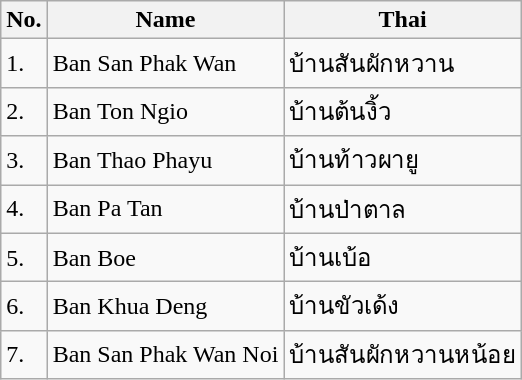<table class="wikitable sortable">
<tr>
<th>No.</th>
<th>Name</th>
<th>Thai</th>
</tr>
<tr>
<td>1.</td>
<td>Ban San Phak Wan</td>
<td>บ้านสันผักหวาน</td>
</tr>
<tr>
<td>2.</td>
<td>Ban Ton Ngio</td>
<td>บ้านต้นงิ้ว</td>
</tr>
<tr>
<td>3.</td>
<td>Ban Thao Phayu</td>
<td>บ้านท้าวผายู</td>
</tr>
<tr>
<td>4.</td>
<td>Ban Pa Tan</td>
<td>บ้านป่าตาล</td>
</tr>
<tr>
<td>5.</td>
<td>Ban Boe</td>
<td>บ้านเบ้อ</td>
</tr>
<tr>
<td>6.</td>
<td>Ban Khua Deng</td>
<td>บ้านขัวเด้ง</td>
</tr>
<tr>
<td>7.</td>
<td>Ban San Phak Wan Noi</td>
<td>บ้านสันผักหวานหน้อย</td>
</tr>
</table>
